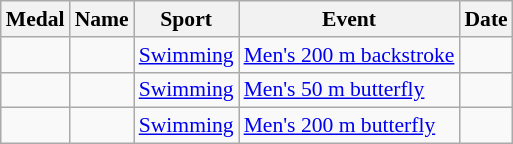<table class="wikitable sortable" style="font-size:90%">
<tr>
<th>Medal</th>
<th>Name</th>
<th>Sport</th>
<th>Event</th>
<th>Date</th>
</tr>
<tr>
<td></td>
<td></td>
<td><a href='#'>Swimming</a></td>
<td><a href='#'>Men's 200 m backstroke</a></td>
<td></td>
</tr>
<tr>
<td></td>
<td></td>
<td><a href='#'>Swimming</a></td>
<td><a href='#'>Men's 50 m butterfly</a></td>
<td></td>
</tr>
<tr>
<td></td>
<td></td>
<td><a href='#'>Swimming</a></td>
<td><a href='#'>Men's 200 m butterfly</a></td>
<td></td>
</tr>
</table>
